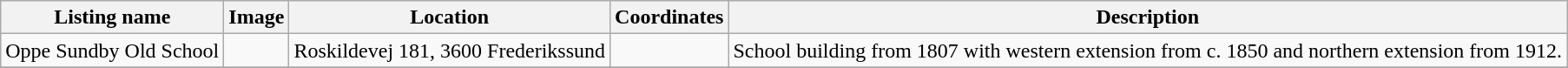<table class="wikitable sortable">
<tr>
<th>Listing name</th>
<th>Image</th>
<th>Location</th>
<th>Coordinates</th>
<th>Description</th>
</tr>
<tr>
<td>Oppe Sundby Old School</td>
<td></td>
<td>Roskildevej 181, 3600 Frederikssund</td>
<td></td>
<td>School building from 1807 with western extension from c. 1850 and northern extension from 1912.</td>
</tr>
<tr>
</tr>
</table>
